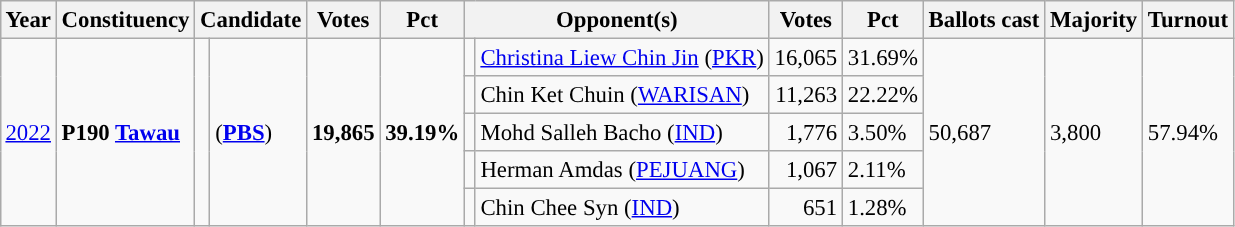<table class="wikitable" style="margin:0.5em ; font-size:95%">
<tr>
<th>Year</th>
<th>Constituency</th>
<th colspan=2>Candidate</th>
<th>Votes</th>
<th>Pct</th>
<th colspan=2>Opponent(s)</th>
<th>Votes</th>
<th>Pct</th>
<th>Ballots cast</th>
<th>Majority</th>
<th>Turnout</th>
</tr>
<tr>
<td rowspan=5><a href='#'>2022</a></td>
<td rowspan=5><strong>P190 <a href='#'>Tawau</a></strong></td>
<td rowspan=5 ></td>
<td rowspan=5><strong></strong> (<a href='#'><strong>PBS</strong></a>)</td>
<td rowspan=5 align="right"><strong>19,865</strong></td>
<td rowspan=5><strong>39.19%</strong></td>
<td></td>
<td><a href='#'>Christina Liew Chin Jin</a> (<a href='#'>PKR</a>)</td>
<td align="right">16,065</td>
<td>31.69%</td>
<td rowspan=5>50,687</td>
<td rowspan=5>3,800</td>
<td rowspan=5>57.94%</td>
</tr>
<tr>
<td></td>
<td>Chin Ket Chuin (<a href='#'>WARISAN</a>)</td>
<td align="right">11,263</td>
<td>22.22%</td>
</tr>
<tr>
<td></td>
<td>Mohd Salleh Bacho (<a href='#'>IND</a>)</td>
<td align="right">1,776</td>
<td>3.50%</td>
</tr>
<tr>
<td></td>
<td>Herman Amdas (<a href='#'>PEJUANG</a>)</td>
<td align="right">1,067</td>
<td>2.11%</td>
</tr>
<tr>
<td></td>
<td>Chin Chee Syn (<a href='#'>IND</a>)</td>
<td align="right">651</td>
<td>1.28%</td>
</tr>
</table>
